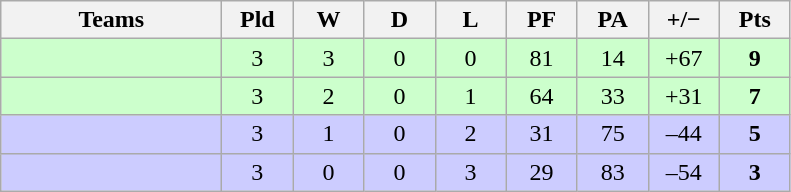<table class="wikitable" style="text-align: center;">
<tr>
<th width="140">Teams</th>
<th width="40">Pld</th>
<th width="40">W</th>
<th width="40">D</th>
<th width="40">L</th>
<th width="40">PF</th>
<th width="40">PA</th>
<th width="40">+/−</th>
<th width="40">Pts</th>
</tr>
<tr bgcolor=ccffcc>
<td align=left></td>
<td>3</td>
<td>3</td>
<td>0</td>
<td>0</td>
<td>81</td>
<td>14</td>
<td>+67</td>
<td><strong>9</strong></td>
</tr>
<tr bgcolor=ccffcc>
<td align=left></td>
<td>3</td>
<td>2</td>
<td>0</td>
<td>1</td>
<td>64</td>
<td>33</td>
<td>+31</td>
<td><strong>7</strong></td>
</tr>
<tr bgcolor=ccccff>
<td align=left></td>
<td>3</td>
<td>1</td>
<td>0</td>
<td>2</td>
<td>31</td>
<td>75</td>
<td>–44</td>
<td><strong>5</strong></td>
</tr>
<tr bgcolor=ccccff>
<td align=left></td>
<td>3</td>
<td>0</td>
<td>0</td>
<td>3</td>
<td>29</td>
<td>83</td>
<td>–54</td>
<td><strong>3</strong></td>
</tr>
</table>
